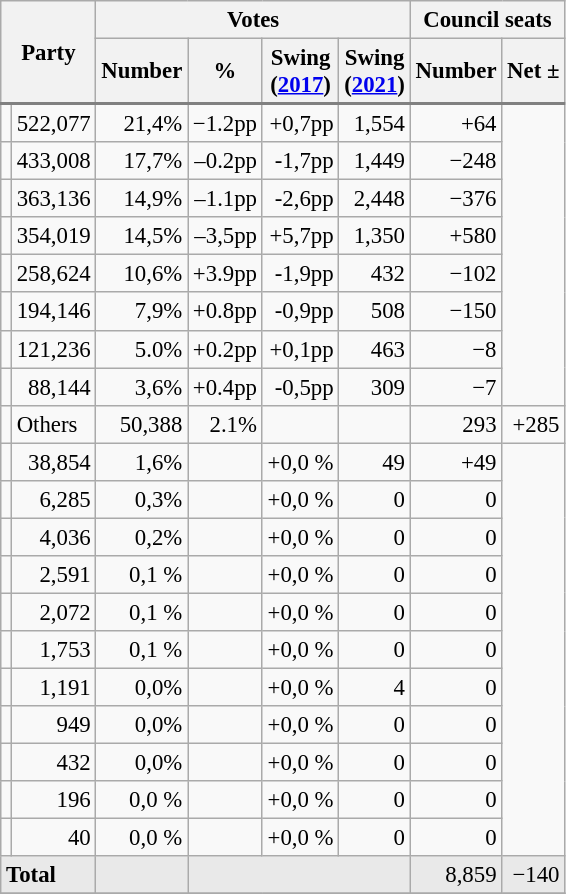<table class="wikitable" style="font-size: 95%;">
<tr>
<th rowspan="2" colspan="2" style="border-bottom: 2px solid gray;">Party</th>
<th colspan="4">Votes</th>
<th colspan="2">Council seats</th>
</tr>
<tr style="background-color:#E9E9E9; border-bottom: 2px solid gray;">
<th>Number</th>
<th>%</th>
<th>Swing<br> (<a href='#'>2017</a>)</th>
<th>Swing<br> (<a href='#'>2021</a>)</th>
<th>Number</th>
<th>Net ±</th>
</tr>
<tr align="right">
<td></td>
<td>522,077</td>
<td>21,4%</td>
<td>−1.2pp</td>
<td>+0,7pp</td>
<td>1,554</td>
<td>+64</td>
</tr>
<tr align="right">
<td></td>
<td>433,008</td>
<td>17,7%</td>
<td>–0.2pp</td>
<td>-1,7pp</td>
<td>1,449</td>
<td>−248</td>
</tr>
<tr align="right">
<td></td>
<td>363,136</td>
<td>14,9%</td>
<td>–1.1pp</td>
<td>-2,6pp</td>
<td>2,448</td>
<td>−376</td>
</tr>
<tr align="right">
<td></td>
<td>354,019</td>
<td>14,5%</td>
<td>–3,5pp</td>
<td>+5,7pp</td>
<td>1,350</td>
<td>+580</td>
</tr>
<tr align="right">
<td></td>
<td>258,624</td>
<td>10,6%</td>
<td>+3.9pp</td>
<td>-1,9pp</td>
<td>432</td>
<td>−102</td>
</tr>
<tr align="right">
<td></td>
<td>194,146</td>
<td>7,9%</td>
<td>+0.8pp</td>
<td>-0,9pp</td>
<td>508</td>
<td>−150</td>
</tr>
<tr align="right">
<td></td>
<td>121,236</td>
<td>5.0%</td>
<td>+0.2pp</td>
<td>+0,1pp</td>
<td>463</td>
<td>−8</td>
</tr>
<tr align="right">
<td></td>
<td>88,144</td>
<td>3,6%</td>
<td>+0.4pp</td>
<td>-0,5pp</td>
<td>309</td>
<td>−7</td>
</tr>
<tr align="right">
<td></td>
<td align="left">Others</td>
<td>50,388</td>
<td>2.1%</td>
<td></td>
<td></td>
<td>293</td>
<td>+285</td>
</tr>
<tr align="right">
<td></td>
<td>38,854</td>
<td>1,6%</td>
<td></td>
<td>+0,0 %</td>
<td>49</td>
<td>+49</td>
</tr>
<tr align="right">
<td></td>
<td>6,285</td>
<td>0,3%</td>
<td></td>
<td>+0,0 %</td>
<td>0</td>
<td>0</td>
</tr>
<tr align="right">
<td></td>
<td>4,036</td>
<td>0,2%</td>
<td></td>
<td>+0,0 %</td>
<td>0</td>
<td>0</td>
</tr>
<tr align="right">
<td></td>
<td>2,591</td>
<td>0,1 %</td>
<td></td>
<td>+0,0 %</td>
<td>0</td>
<td>0</td>
</tr>
<tr align="right">
<td></td>
<td>2,072</td>
<td>0,1 %</td>
<td></td>
<td>+0,0 %</td>
<td>0</td>
<td>0</td>
</tr>
<tr align="right">
<td></td>
<td>1,753</td>
<td>0,1 %</td>
<td></td>
<td>+0,0 %</td>
<td>0</td>
<td>0</td>
</tr>
<tr align="right">
<td></td>
<td>1,191</td>
<td>0,0%</td>
<td></td>
<td>+0,0 %</td>
<td>4</td>
<td>0</td>
</tr>
<tr align="right">
<td></td>
<td>949</td>
<td>0,0%</td>
<td></td>
<td>+0,0 %</td>
<td>0</td>
<td>0</td>
</tr>
<tr align="right">
<td></td>
<td>432</td>
<td>0,0%</td>
<td></td>
<td>+0,0 %</td>
<td>0</td>
<td>0</td>
</tr>
<tr align="right">
<td></td>
<td>196</td>
<td>0,0 %</td>
<td></td>
<td>+0,0 %</td>
<td>0</td>
<td>0</td>
</tr>
<tr align="right">
<td></td>
<td>40</td>
<td>0,0 %</td>
<td></td>
<td>+0,0 %</td>
<td>0</td>
<td>0</td>
</tr>
<tr>
<td bgcolor="#E9E9E9" colspan="2"><strong>Total</strong></td>
<td style="color:inherit;background:#E9E9E9"></td>
<td bgcolor="#E9E9E9" colspan="3"></td>
<td bgcolor="#E9E9E9" align="right">8,859</td>
<td bgcolor="#E9E9E9" align="right">−140</td>
</tr>
<tr>
</tr>
</table>
